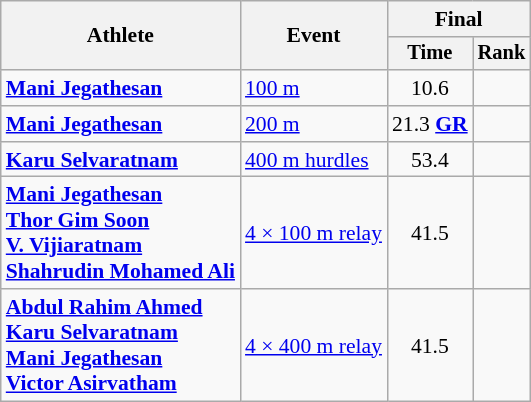<table class="wikitable" style="font-size:90%">
<tr>
<th rowspan="2">Athlete</th>
<th rowspan="2">Event</th>
<th colspan="2">Final</th>
</tr>
<tr style="font-size:95%">
<th>Time</th>
<th>Rank</th>
</tr>
<tr align=center>
<td align=left><strong><a href='#'>Mani Jegathesan</a></strong></td>
<td align=left><a href='#'>100 m</a></td>
<td>10.6</td>
<td></td>
</tr>
<tr align=center>
<td align=left><strong><a href='#'>Mani Jegathesan</a></strong></td>
<td align=left><a href='#'>200 m</a></td>
<td>21.3 <strong><a href='#'>GR</a></strong></td>
<td></td>
</tr>
<tr align=center>
<td align=left><strong><a href='#'>Karu Selvaratnam</a></strong></td>
<td align=left><a href='#'>400 m hurdles</a></td>
<td>53.4</td>
<td></td>
</tr>
<tr align=center>
<td align=left><strong><a href='#'>Mani Jegathesan</a><br><a href='#'>Thor Gim Soon</a><br><a href='#'>V. Vijiaratnam</a><br><a href='#'>Shahrudin Mohamed Ali</a></strong></td>
<td align=left><a href='#'>4 × 100 m relay</a></td>
<td>41.5</td>
<td></td>
</tr>
<tr align=center>
<td align=left><strong><a href='#'>Abdul Rahim Ahmed</a><br><a href='#'>Karu Selvaratnam</a><br><a href='#'>Mani Jegathesan</a><br><a href='#'>Victor Asirvatham</a></strong></td>
<td align=left><a href='#'>4 × 400 m relay</a></td>
<td>41.5</td>
<td></td>
</tr>
</table>
